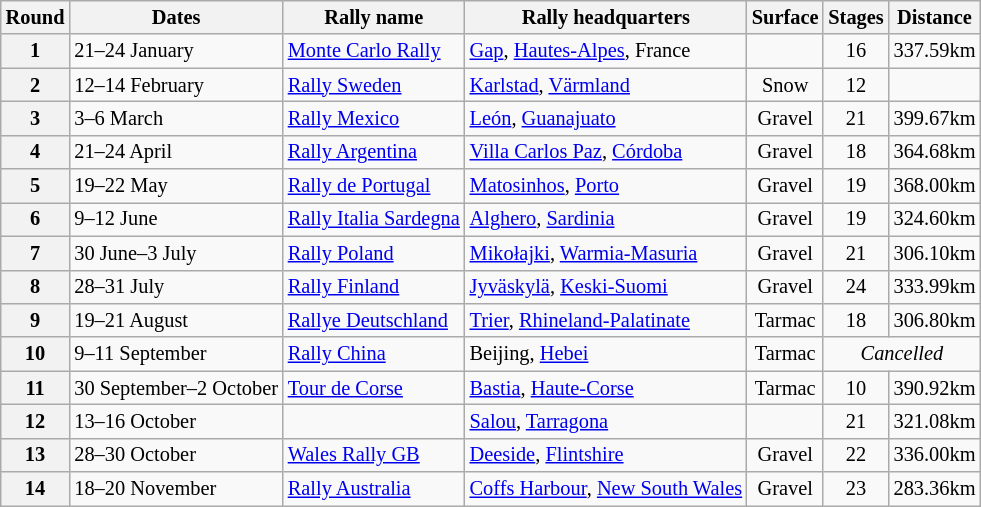<table class="wikitable" style="font-size: 85%;">
<tr>
<th>Round</th>
<th>Dates</th>
<th>Rally name</th>
<th>Rally headquarters</th>
<th>Surface</th>
<th>Stages</th>
<th>Distance</th>
</tr>
<tr>
<th>1</th>
<td>21–24 January</td>
<td> <a href='#'>Monte Carlo Rally</a></td>
<td><a href='#'>Gap</a>, <a href='#'>Hautes-Alpes</a>, France</td>
<td align="center"></td>
<td align="center">16</td>
<td align="center">337.59km</td>
</tr>
<tr>
<th>2</th>
<td>12–14 February</td>
<td> <a href='#'>Rally Sweden</a></td>
<td><a href='#'>Karlstad</a>, <a href='#'>Värmland</a></td>
<td align="center">Snow</td>
<td align="center">12</td>
<td align="center"></td>
</tr>
<tr>
<th>3</th>
<td>3–6 March</td>
<td> <a href='#'>Rally Mexico</a></td>
<td><a href='#'>León</a>, <a href='#'>Guanajuato</a></td>
<td align="center">Gravel</td>
<td align="center">21</td>
<td align="center">399.67km</td>
</tr>
<tr>
<th>4</th>
<td>21–24 April</td>
<td> <a href='#'>Rally Argentina</a></td>
<td><a href='#'>Villa Carlos Paz</a>, <a href='#'>Córdoba</a></td>
<td align="center">Gravel</td>
<td align="center">18</td>
<td align="center">364.68km</td>
</tr>
<tr>
<th>5</th>
<td>19–22 May</td>
<td> <a href='#'>Rally de Portugal</a></td>
<td><a href='#'>Matosinhos</a>, <a href='#'>Porto</a></td>
<td align="center">Gravel</td>
<td align="center">19</td>
<td align="center">368.00km</td>
</tr>
<tr>
<th>6</th>
<td>9–12 June</td>
<td nowrap> <a href='#'>Rally Italia Sardegna</a></td>
<td><a href='#'>Alghero</a>, <a href='#'>Sardinia</a></td>
<td align="center">Gravel</td>
<td align="center">19</td>
<td align="center">324.60km</td>
</tr>
<tr>
<th>7</th>
<td>30 June–3 July</td>
<td> <a href='#'>Rally Poland</a></td>
<td><a href='#'>Mikołajki</a>, <a href='#'>Warmia-Masuria</a></td>
<td align="center">Gravel</td>
<td align="center">21</td>
<td align="center">306.10km</td>
</tr>
<tr>
<th>8</th>
<td>28–31 July</td>
<td> <a href='#'>Rally Finland</a></td>
<td><a href='#'>Jyväskylä</a>, <a href='#'>Keski-Suomi</a></td>
<td align="center">Gravel</td>
<td align="center">24</td>
<td align="center">333.99km</td>
</tr>
<tr>
<th>9</th>
<td>19–21 August</td>
<td> <a href='#'>Rallye Deutschland</a></td>
<td><a href='#'>Trier</a>, <a href='#'>Rhineland-Palatinate</a></td>
<td align="center">Tarmac</td>
<td align="center">18</td>
<td align="center">306.80km</td>
</tr>
<tr>
<th>10</th>
<td>9–11 September</td>
<td> <a href='#'>Rally China</a></td>
<td>Beijing, <a href='#'>Hebei</a></td>
<td align="center">Tarmac</td>
<td align="center" colspan=2><em>Cancelled</em></td>
</tr>
<tr>
<th>11</th>
<td nowrap>30 September–2 October</td>
<td> <a href='#'>Tour de Corse</a></td>
<td><a href='#'>Bastia</a>, <a href='#'>Haute-Corse</a></td>
<td align="center">Tarmac</td>
<td align="center">10</td>
<td align="center">390.92km</td>
</tr>
<tr>
<th>12</th>
<td>13–16 October</td>
<td style="padding-right:24px"></td>
<td><a href='#'>Salou</a>, <a href='#'>Tarragona</a></td>
<td align="center"></td>
<td align="center">21</td>
<td align="center">321.08km</td>
</tr>
<tr>
<th>13</th>
<td>28–30 October</td>
<td> <a href='#'>Wales Rally GB</a></td>
<td><a href='#'>Deeside</a>, <a href='#'>Flintshire</a></td>
<td align="center">Gravel</td>
<td align="center">22</td>
<td align="center">336.00km</td>
</tr>
<tr>
<th>14</th>
<td>18–20 November</td>
<td> <a href='#'>Rally Australia</a></td>
<td nowrap><a href='#'>Coffs Harbour</a>, <a href='#'>New South Wales</a></td>
<td align="center">Gravel</td>
<td align="center">23</td>
<td align="center">283.36km</td>
</tr>
</table>
